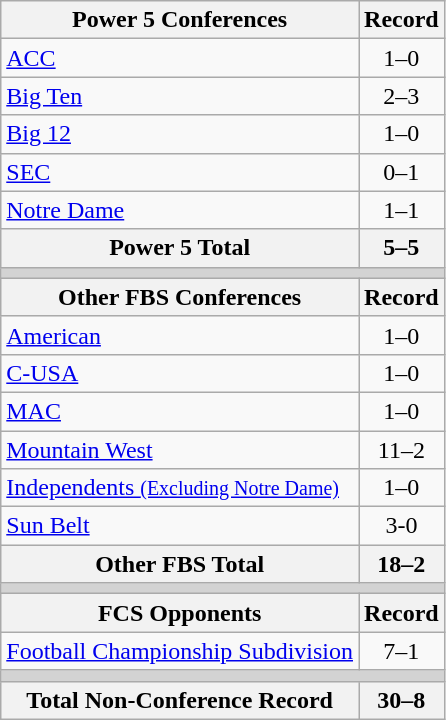<table class="wikitable">
<tr>
<th>Power 5 Conferences</th>
<th>Record</th>
</tr>
<tr>
<td><a href='#'>ACC</a></td>
<td align=center>1–0</td>
</tr>
<tr>
<td><a href='#'>Big Ten</a></td>
<td align=center>2–3</td>
</tr>
<tr>
<td><a href='#'>Big 12</a></td>
<td align=center>1–0</td>
</tr>
<tr>
<td><a href='#'>SEC</a></td>
<td align=center>0–1</td>
</tr>
<tr>
<td><a href='#'>Notre Dame</a></td>
<td align=center>1–1</td>
</tr>
<tr>
<th>Power 5 Total</th>
<th>5–5</th>
</tr>
<tr>
<th colSpan="2" style="background-color:lightgrey;"></th>
</tr>
<tr>
<th>Other FBS Conferences</th>
<th>Record</th>
</tr>
<tr>
<td><a href='#'>American</a></td>
<td align=center>1–0</td>
</tr>
<tr>
<td><a href='#'>C-USA</a></td>
<td align=center>1–0</td>
</tr>
<tr>
<td><a href='#'>MAC</a></td>
<td align=center>1–0</td>
</tr>
<tr>
<td><a href='#'>Mountain West</a></td>
<td align=center>11–2</td>
</tr>
<tr>
<td><a href='#'>Independents <small>(Excluding Notre Dame)</small></a></td>
<td align=center>1–0</td>
</tr>
<tr>
<td><a href='#'>Sun Belt</a></td>
<td align=center>3-0</td>
</tr>
<tr>
<th>Other FBS Total</th>
<th>18–2</th>
</tr>
<tr>
<th colSpan="2" style="background-color:lightgrey;"></th>
</tr>
<tr>
<th>FCS Opponents</th>
<th>Record</th>
</tr>
<tr>
<td><a href='#'>Football Championship Subdivision</a></td>
<td align=center>7–1</td>
</tr>
<tr>
<th colSpan="2" style="background-color:lightgrey;"></th>
</tr>
<tr>
<th>Total Non-Conference Record</th>
<th>30–8</th>
</tr>
</table>
